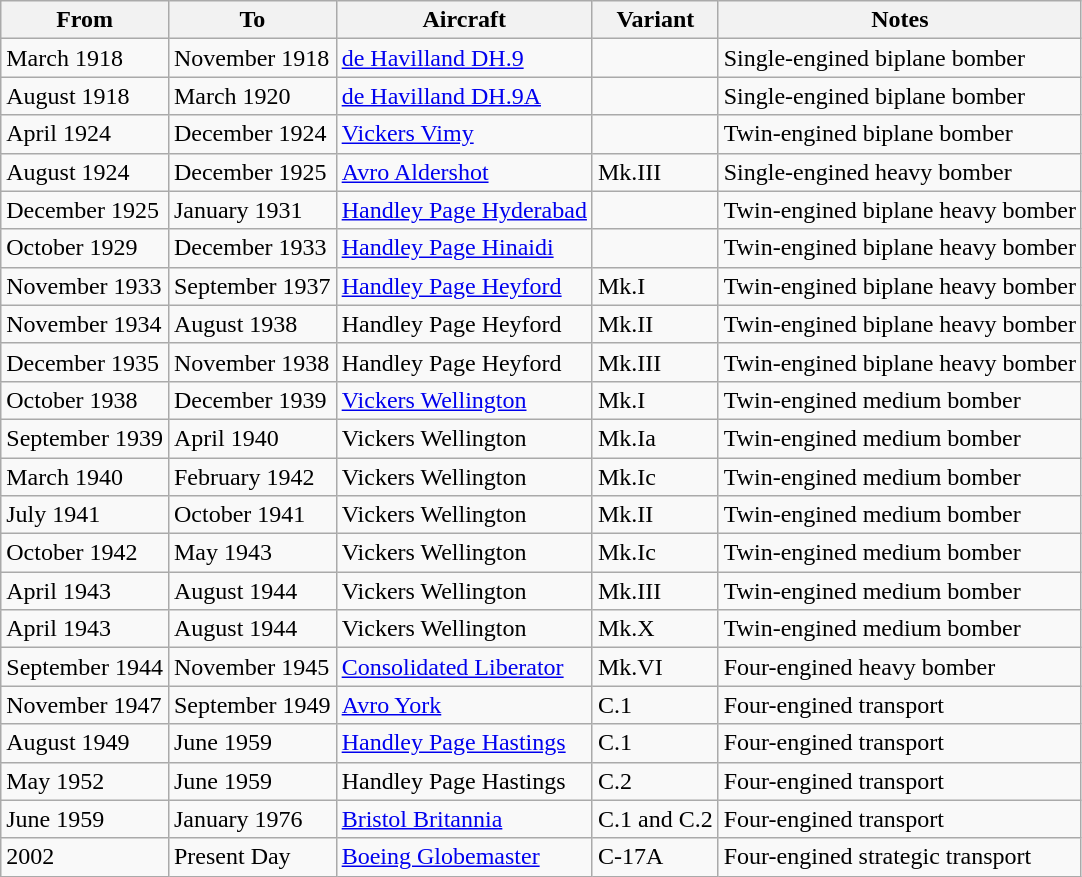<table class="wikitable">
<tr>
<th>From</th>
<th>To</th>
<th>Aircraft</th>
<th>Variant</th>
<th>Notes</th>
</tr>
<tr>
<td>March 1918</td>
<td>November 1918</td>
<td><a href='#'>de Havilland DH.9</a></td>
<td></td>
<td>Single-engined biplane bomber</td>
</tr>
<tr>
<td>August 1918</td>
<td>March 1920</td>
<td><a href='#'>de Havilland DH.9A</a></td>
<td></td>
<td>Single-engined biplane bomber</td>
</tr>
<tr>
<td>April 1924</td>
<td>December 1924</td>
<td><a href='#'>Vickers Vimy</a></td>
<td></td>
<td>Twin-engined biplane bomber</td>
</tr>
<tr>
<td>August 1924</td>
<td>December 1925</td>
<td><a href='#'>Avro Aldershot</a></td>
<td>Mk.III</td>
<td>Single-engined heavy bomber</td>
</tr>
<tr>
<td>December 1925</td>
<td>January 1931</td>
<td><a href='#'>Handley Page Hyderabad</a></td>
<td></td>
<td>Twin-engined biplane heavy bomber</td>
</tr>
<tr>
<td>October 1929</td>
<td>December 1933</td>
<td><a href='#'>Handley Page Hinaidi</a></td>
<td></td>
<td>Twin-engined biplane heavy bomber</td>
</tr>
<tr>
<td>November 1933</td>
<td>September 1937</td>
<td><a href='#'>Handley Page Heyford</a></td>
<td>Mk.I</td>
<td>Twin-engined biplane heavy bomber</td>
</tr>
<tr>
<td>November 1934</td>
<td>August 1938</td>
<td>Handley Page Heyford</td>
<td>Mk.II</td>
<td>Twin-engined biplane heavy bomber</td>
</tr>
<tr>
<td>December 1935</td>
<td>November 1938</td>
<td>Handley Page Heyford</td>
<td>Mk.III</td>
<td>Twin-engined biplane heavy bomber</td>
</tr>
<tr>
<td>October 1938</td>
<td>December 1939</td>
<td><a href='#'>Vickers Wellington</a></td>
<td>Mk.I</td>
<td>Twin-engined medium bomber</td>
</tr>
<tr>
<td>September 1939</td>
<td>April 1940</td>
<td>Vickers Wellington</td>
<td>Mk.Ia</td>
<td>Twin-engined medium bomber</td>
</tr>
<tr>
<td>March 1940</td>
<td>February 1942</td>
<td>Vickers Wellington</td>
<td>Mk.Ic</td>
<td>Twin-engined medium bomber</td>
</tr>
<tr>
<td>July 1941</td>
<td>October 1941</td>
<td>Vickers Wellington</td>
<td>Mk.II</td>
<td>Twin-engined medium bomber</td>
</tr>
<tr>
<td>October 1942</td>
<td>May 1943</td>
<td>Vickers Wellington</td>
<td>Mk.Ic</td>
<td>Twin-engined medium bomber</td>
</tr>
<tr>
<td>April 1943</td>
<td>August 1944</td>
<td>Vickers Wellington</td>
<td>Mk.III</td>
<td>Twin-engined medium bomber</td>
</tr>
<tr>
<td>April 1943</td>
<td>August 1944</td>
<td>Vickers Wellington</td>
<td>Mk.X</td>
<td>Twin-engined medium bomber</td>
</tr>
<tr>
<td>September 1944</td>
<td>November 1945</td>
<td><a href='#'>Consolidated Liberator</a></td>
<td>Mk.VI</td>
<td>Four-engined heavy bomber</td>
</tr>
<tr>
<td>November 1947</td>
<td>September 1949</td>
<td><a href='#'>Avro York</a></td>
<td>C.1</td>
<td>Four-engined transport</td>
</tr>
<tr>
<td>August 1949</td>
<td>June 1959</td>
<td><a href='#'>Handley Page Hastings</a></td>
<td>C.1</td>
<td>Four-engined transport</td>
</tr>
<tr>
<td>May 1952</td>
<td>June 1959</td>
<td>Handley Page Hastings</td>
<td>C.2</td>
<td>Four-engined transport</td>
</tr>
<tr>
<td>June 1959</td>
<td>January 1976</td>
<td><a href='#'>Bristol Britannia</a></td>
<td>C.1 and C.2</td>
<td>Four-engined transport</td>
</tr>
<tr>
<td>2002</td>
<td>Present Day</td>
<td><a href='#'>Boeing Globemaster</a></td>
<td>C-17A</td>
<td>Four-engined strategic transport</td>
</tr>
</table>
